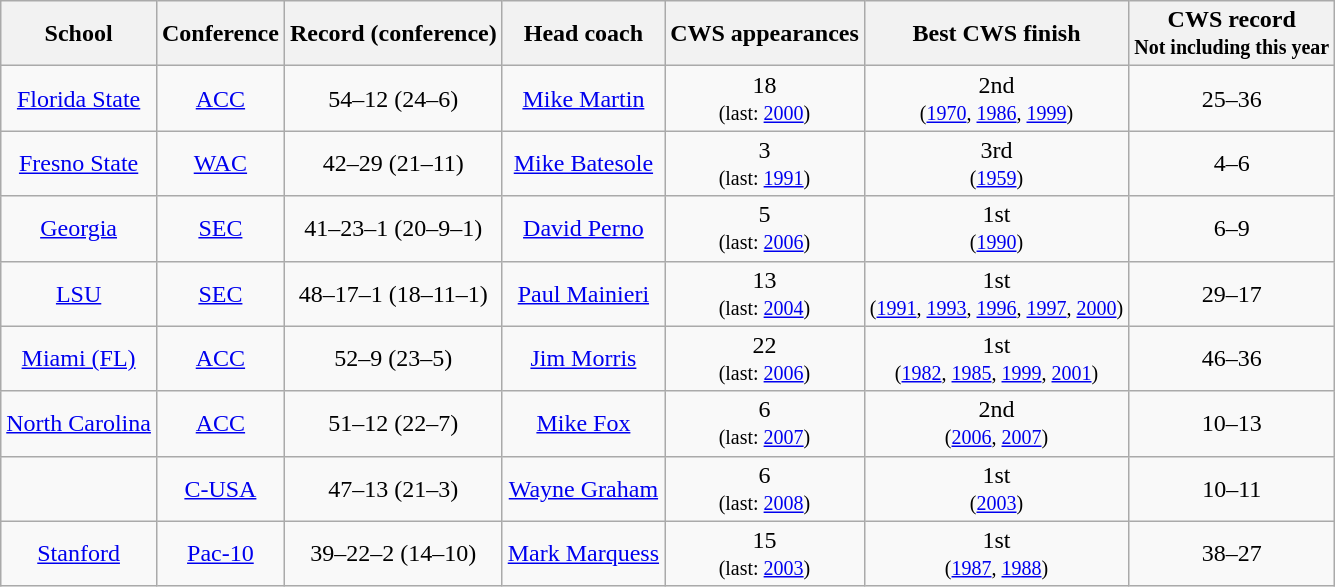<table class="wikitable">
<tr>
<th>School</th>
<th>Conference</th>
<th>Record (conference)</th>
<th>Head coach</th>
<th>CWS appearances</th>
<th>Best CWS finish</th>
<th>CWS record<br><small>Not including this year</small></th>
</tr>
<tr align=center>
<td><a href='#'>Florida State</a></td>
<td><a href='#'>ACC</a></td>
<td>54–12 (24–6)</td>
<td><a href='#'>Mike Martin</a></td>
<td>18<br><small>(last: <a href='#'>2000</a>)</small></td>
<td>2nd<br><small>(<a href='#'>1970</a>, <a href='#'>1986</a>, <a href='#'>1999</a>)</small></td>
<td>25–36</td>
</tr>
<tr align=center>
<td><a href='#'>Fresno State</a></td>
<td><a href='#'>WAC</a></td>
<td>42–29 (21–11)</td>
<td><a href='#'>Mike Batesole</a></td>
<td>3<br><small>(last: <a href='#'>1991</a>)</small></td>
<td>3rd<br><small>(<a href='#'>1959</a>)</small></td>
<td>4–6</td>
</tr>
<tr align=center>
<td><a href='#'>Georgia</a></td>
<td><a href='#'>SEC</a></td>
<td>41–23–1 (20–9–1)</td>
<td><a href='#'>David Perno</a></td>
<td>5<br><small>(last: <a href='#'>2006</a>)</small></td>
<td>1st<br><small>(<a href='#'>1990</a>)</small></td>
<td>6–9</td>
</tr>
<tr align=center>
<td><a href='#'>LSU</a></td>
<td><a href='#'>SEC</a></td>
<td>48–17–1 (18–11–1)</td>
<td><a href='#'>Paul Mainieri</a></td>
<td>13<br><small>(last: <a href='#'>2004</a>)</small></td>
<td>1st<br><small>(<a href='#'>1991</a>, <a href='#'>1993</a>, <a href='#'>1996</a>, <a href='#'>1997</a>, <a href='#'>2000</a>)</small></td>
<td>29–17</td>
</tr>
<tr align=center>
<td><a href='#'>Miami (FL)</a></td>
<td><a href='#'>ACC</a></td>
<td>52–9 (23–5)</td>
<td><a href='#'>Jim Morris</a></td>
<td>22<br><small>(last: <a href='#'>2006</a>)</small></td>
<td>1st<br><small>(<a href='#'>1982</a>, <a href='#'>1985</a>, <a href='#'>1999</a>, <a href='#'>2001</a>)</small></td>
<td>46–36</td>
</tr>
<tr align=center>
<td><a href='#'>North Carolina</a></td>
<td><a href='#'>ACC</a></td>
<td>51–12 (22–7)</td>
<td><a href='#'>Mike Fox</a></td>
<td>6<br><small>(last: <a href='#'>2007</a>)</small></td>
<td>2nd<br><small>(<a href='#'>2006</a>, <a href='#'>2007</a>)</small></td>
<td>10–13</td>
</tr>
<tr align=center>
<td></td>
<td><a href='#'>C-USA</a></td>
<td>47–13 (21–3)</td>
<td><a href='#'>Wayne Graham</a></td>
<td>6<br><small>(last: <a href='#'>2008</a>)</small></td>
<td>1st<br><small>(<a href='#'>2003</a>)</small></td>
<td>10–11</td>
</tr>
<tr align=center>
<td><a href='#'>Stanford</a></td>
<td><a href='#'>Pac-10</a></td>
<td>39–22–2 (14–10)</td>
<td><a href='#'>Mark Marquess</a></td>
<td>15<br><small>(last: <a href='#'>2003</a>)</small></td>
<td>1st<br><small>(<a href='#'>1987</a>, <a href='#'>1988</a>)</small></td>
<td>38–27</td>
</tr>
</table>
